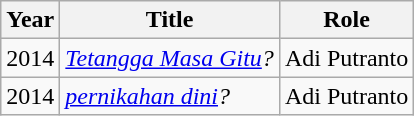<table class="wikitable">
<tr>
<th>Year</th>
<th>Title</th>
<th>Role</th>
</tr>
<tr>
<td>2014</td>
<td><em><a href='#'>Tetangga Masa Gitu</a>?</em></td>
<td>Adi Putranto</td>
</tr>
<tr>
<td>2014</td>
<td><em><a href='#'>pernikahan dini</a>?</em></td>
<td>Adi Putranto</td>
</tr>
</table>
